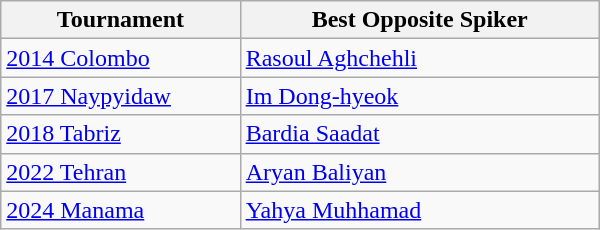<table class=wikitable style="width: 400px;">
<tr>
<th style="width: 40%;">Tournament</th>
<th style="width: 60%;">Best Opposite Spiker</th>
</tr>
<tr>
<td><a href='#'>2014 Colombo</a></td>
<td> <a href='#'>Rasoul Aghchehli</a></td>
</tr>
<tr>
<td><a href='#'>2017 Naypyidaw</a></td>
<td> <a href='#'>Im Dong-hyeok</a></td>
</tr>
<tr>
<td><a href='#'>2018 Tabriz</a></td>
<td> <a href='#'>Bardia Saadat</a></td>
</tr>
<tr>
<td><a href='#'>2022 Tehran</a></td>
<td> <a href='#'>Aryan Baliyan</a></td>
</tr>
<tr>
<td><a href='#'>2024 Manama</a></td>
<td> <a href='#'>Yahya Muhhamad</a></td>
</tr>
</table>
